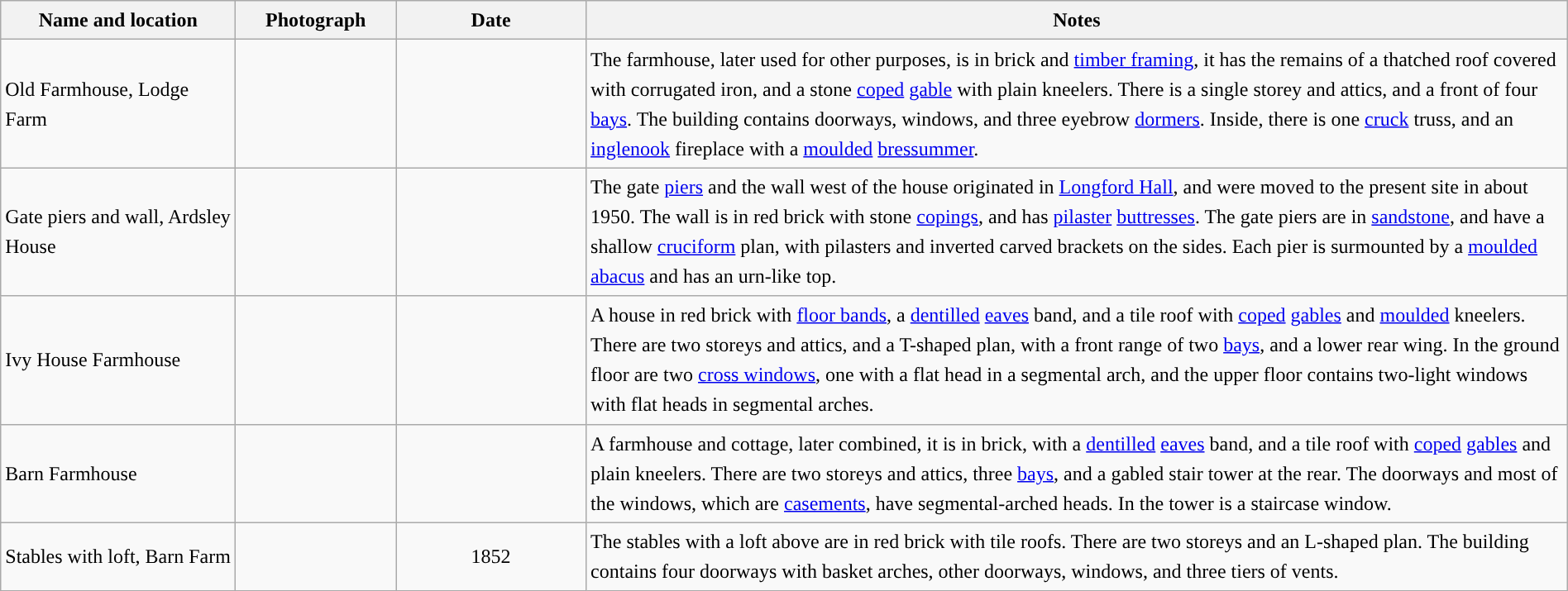<table class="wikitable sortable plainrowheaders" style="width:100%;border:0px;text-align:left;line-height:150%;">
<tr>
<th scope="col"  style="width:150px">Name and location</th>
<th scope="col"  style="width:100px" class="unsortable">Photograph</th>
<th scope="col"  style="width:120px">Date</th>
<th scope="col"  style="width:650px" class="unsortable">Notes</th>
</tr>
<tr>
<td>Old Farmhouse, Lodge Farm<br><small></small></td>
<td></td>
<td align="center"></td>
<td>The farmhouse, later used for other purposes, is in brick and <a href='#'>timber framing</a>, it has the remains of a thatched roof covered with corrugated iron, and a stone <a href='#'>coped</a> <a href='#'>gable</a> with plain kneelers.  There is a single storey and attics, and a front of four <a href='#'>bays</a>.  The building contains doorways, windows, and three eyebrow <a href='#'>dormers</a>.  Inside, there is one <a href='#'>cruck</a> truss, and an <a href='#'>inglenook</a> fireplace with a <a href='#'>moulded</a> <a href='#'>bressummer</a>.</td>
</tr>
<tr>
<td>Gate piers and wall, Ardsley House<br><small></small></td>
<td></td>
<td align="center"></td>
<td>The gate <a href='#'>piers</a> and the wall west of the house originated in <a href='#'>Longford Hall</a>, and were moved to the present site in about 1950.  The wall is in red brick with stone <a href='#'>copings</a>, and has <a href='#'>pilaster</a> <a href='#'>buttresses</a>.  The gate piers are in <a href='#'>sandstone</a>, and have a shallow <a href='#'>cruciform</a> plan, with pilasters and inverted carved brackets on the sides.  Each pier is surmounted by a <a href='#'>moulded</a> <a href='#'>abacus</a> and has an urn-like top.</td>
</tr>
<tr>
<td>Ivy House Farmhouse<br><small></small></td>
<td></td>
<td align="center"></td>
<td>A house in red brick with <a href='#'>floor bands</a>, a <a href='#'>dentilled</a> <a href='#'>eaves</a> band, and a tile roof with <a href='#'>coped</a> <a href='#'>gables</a> and <a href='#'>moulded</a> kneelers.  There are two storeys and attics, and a T-shaped plan, with a front range of two <a href='#'>bays</a>, and a lower rear wing.  In the ground floor are two <a href='#'>cross windows</a>, one with a flat head in a segmental arch, and the upper floor contains two-light windows with flat heads in segmental arches.</td>
</tr>
<tr>
<td>Barn Farmhouse<br><small></small></td>
<td></td>
<td align="center"></td>
<td>A farmhouse and cottage, later combined, it is in brick, with a <a href='#'>dentilled</a> <a href='#'>eaves</a> band, and a tile roof with <a href='#'>coped</a> <a href='#'>gables</a> and plain kneelers.  There are two storeys and attics, three <a href='#'>bays</a>, and a gabled stair tower at the rear.  The doorways and most of the windows, which are <a href='#'>casements</a>, have segmental-arched heads.  In the tower is a staircase window.</td>
</tr>
<tr>
<td>Stables with loft, Barn Farm<br><small></small></td>
<td></td>
<td align="center">1852</td>
<td>The stables with a loft above are in red brick with tile roofs.  There are two storeys and an L-shaped plan.  The building contains four doorways with basket arches, other doorways, windows, and three tiers of vents.</td>
</tr>
<tr>
</tr>
</table>
